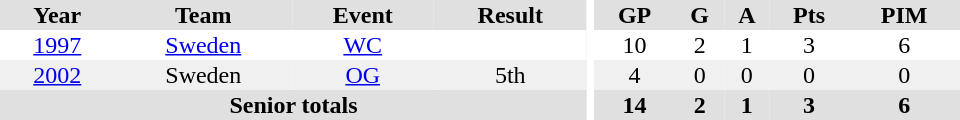<table border="0" cellpadding="1" cellspacing="0" ID="Table3" style="text-align:center; width:40em">
<tr ALIGN="center" bgcolor="#e0e0e0">
<th>Year</th>
<th>Team</th>
<th>Event</th>
<th>Result</th>
<th rowspan="99" bgcolor="#ffffff"></th>
<th>GP</th>
<th>G</th>
<th>A</th>
<th>Pts</th>
<th>PIM</th>
</tr>
<tr>
<td><a href='#'>1997</a></td>
<td><a href='#'>Sweden</a></td>
<td><a href='#'>WC</a></td>
<td></td>
<td>10</td>
<td>2</td>
<td>1</td>
<td>3</td>
<td>6</td>
</tr>
<tr bgcolor="#f0f0f0">
<td><a href='#'>2002</a></td>
<td>Sweden</td>
<td><a href='#'>OG</a></td>
<td>5th</td>
<td>4</td>
<td>0</td>
<td>0</td>
<td>0</td>
<td>0</td>
</tr>
<tr bgcolor="#e0e0e0">
<th colspan="4">Senior totals</th>
<th>14</th>
<th>2</th>
<th>1</th>
<th>3</th>
<th>6</th>
</tr>
</table>
